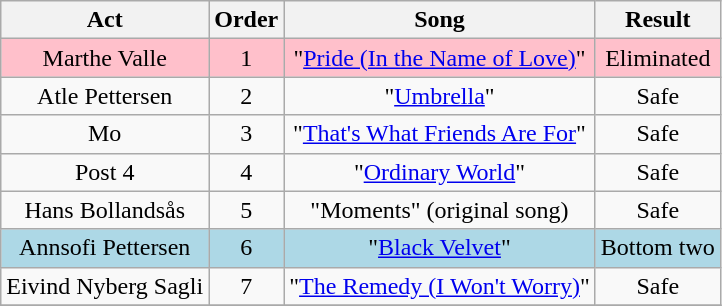<table class="wikitable plainrowheaders" style="text-align:center;">
<tr>
<th scope="col">Act</th>
<th scope="col">Order</th>
<th scope="col">Song</th>
<th scope="col">Result</th>
</tr>
<tr style="background:pink;">
<td>Marthe Valle</td>
<td>1</td>
<td>"<a href='#'>Pride (In the Name of Love)</a>"</td>
<td>Eliminated</td>
</tr>
<tr>
<td>Atle Pettersen</td>
<td>2</td>
<td>"<a href='#'>Umbrella</a>"</td>
<td>Safe</td>
</tr>
<tr>
<td>Mo</td>
<td>3</td>
<td>"<a href='#'>That's What Friends Are For</a>"</td>
<td>Safe</td>
</tr>
<tr>
<td>Post 4</td>
<td>4</td>
<td>"<a href='#'>Ordinary World</a>"</td>
<td>Safe</td>
</tr>
<tr>
<td>Hans Bollandsås</td>
<td>5</td>
<td>"Moments" (original song)</td>
<td>Safe</td>
</tr>
<tr style="background:lightblue;">
<td>Annsofi Pettersen</td>
<td>6</td>
<td>"<a href='#'>Black Velvet</a>"</td>
<td>Bottom two</td>
</tr>
<tr>
<td>Eivind Nyberg Sagli</td>
<td>7</td>
<td>"<a href='#'>The Remedy (I Won't Worry)</a>"</td>
<td>Safe</td>
</tr>
<tr>
</tr>
</table>
